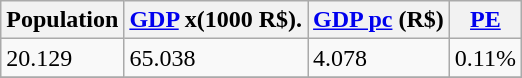<table class="wikitable" border="1">
<tr>
<th>Population </th>
<th><a href='#'>GDP</a> x(1000 R$).</th>
<th><a href='#'>GDP pc</a> (R$)</th>
<th><a href='#'>PE</a></th>
</tr>
<tr>
<td>20.129</td>
<td>65.038</td>
<td>4.078</td>
<td>0.11%</td>
</tr>
<tr>
</tr>
</table>
